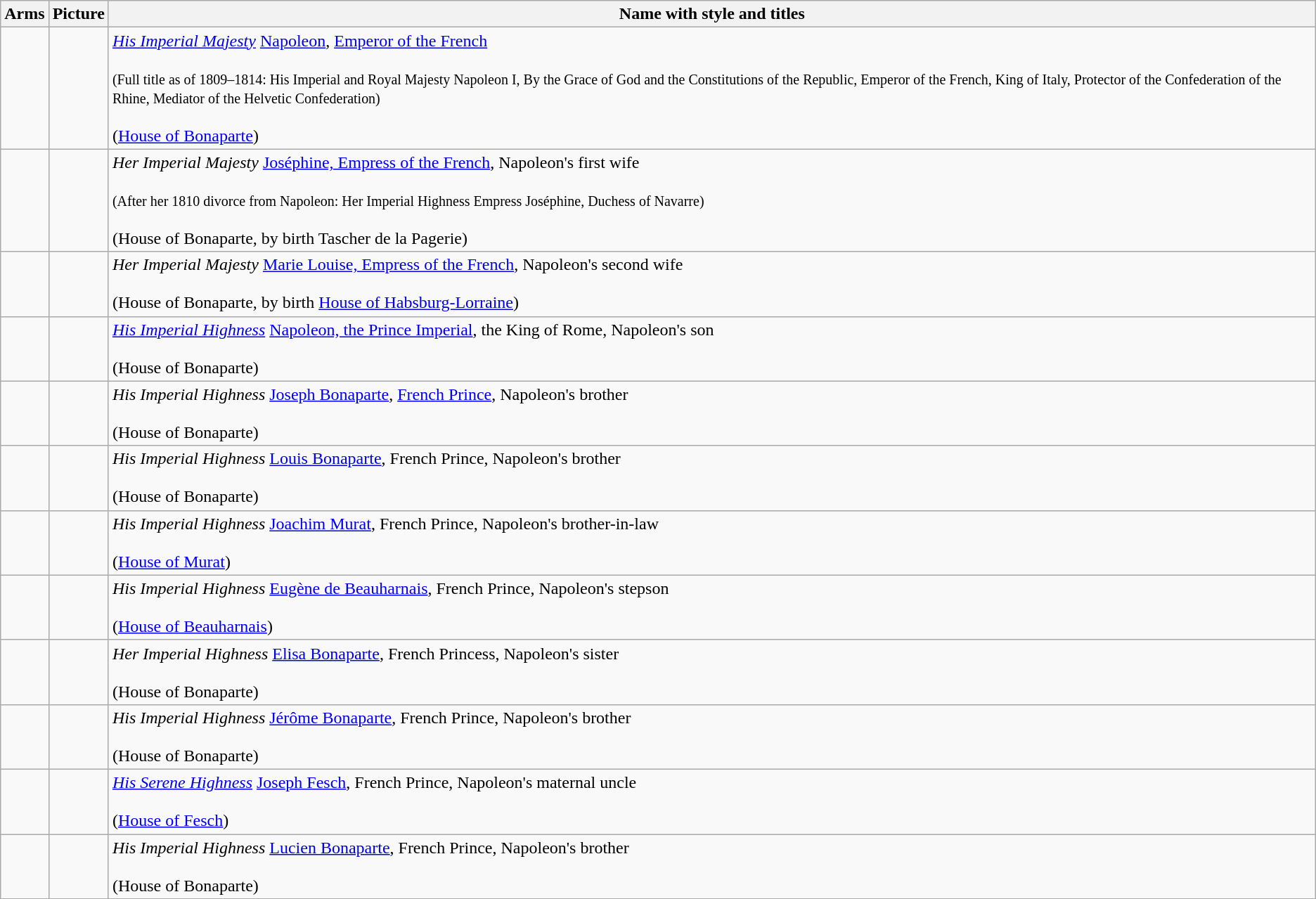<table class="wikitable">
<tr>
<th>Arms</th>
<th>Picture</th>
<th>Name with style and titles</th>
</tr>
<tr valign="top">
<td></td>
<td></td>
<td><em><a href='#'>His Imperial Majesty</a></em> <a href='#'>Napoleon</a>, <a href='#'>Emperor of the French</a><br><br><small>(Full title as of 1809–1814: His Imperial and Royal Majesty Napoleon I, By the Grace of God and the Constitutions of the Republic, Emperor of the French, King of Italy, Protector of the Confederation of the Rhine, Mediator of the Helvetic Confederation)</small><br><br>(<a href='#'>House of Bonaparte</a>)</td>
</tr>
<tr valign="top">
<td></td>
<td></td>
<td><em>Her Imperial Majesty</em> <a href='#'>Joséphine, Empress of the French</a>, Napoleon's first wife<br><br><small>(After her 1810 divorce from Napoleon: Her Imperial Highness Empress Joséphine, Duchess of Navarre)</small><br><br>(House of Bonaparte, by birth Tascher de la Pagerie)</td>
</tr>
<tr valign="top">
<td></td>
<td></td>
<td><em>Her Imperial Majesty</em> <a href='#'>Marie Louise, Empress of the French</a>, Napoleon's second wife<br><br>(House of Bonaparte, by birth <a href='#'>House of Habsburg-Lorraine</a>)</td>
</tr>
<tr valign="top">
<td></td>
<td></td>
<td><em><a href='#'>His Imperial Highness</a></em> <a href='#'>Napoleon, the Prince Imperial</a>, the King of Rome, Napoleon's son<br><br>(House of Bonaparte)</td>
</tr>
<tr valign="top">
<td></td>
<td></td>
<td><em>His Imperial Highness</em> <a href='#'>Joseph Bonaparte</a>, <a href='#'>French Prince</a>, Napoleon's brother<br><br>(House of Bonaparte)</td>
</tr>
<tr valign="top">
<td></td>
<td></td>
<td><em>His Imperial Highness</em> <a href='#'>Louis Bonaparte</a>, French Prince, Napoleon's brother<br><br>(House of Bonaparte)</td>
</tr>
<tr valign="top">
<td></td>
<td></td>
<td><em>His Imperial Highness</em> <a href='#'>Joachim Murat</a>, French Prince, Napoleon's brother-in-law<br><br>(<a href='#'>House of Murat</a>)</td>
</tr>
<tr valign="top">
<td></td>
<td></td>
<td><em>His Imperial Highness</em> <a href='#'>Eugène de Beauharnais</a>, French Prince, Napoleon's stepson<br><br>(<a href='#'>House of Beauharnais</a>)</td>
</tr>
<tr valign="top">
<td></td>
<td></td>
<td><em>Her Imperial Highness</em> <a href='#'>Elisa Bonaparte</a>, French Princess, Napoleon's sister<br><br>(House of Bonaparte)</td>
</tr>
<tr valign="top">
<td></td>
<td></td>
<td><em>His Imperial Highness</em> <a href='#'>Jérôme Bonaparte</a>, French Prince, Napoleon's brother<br><br>(House of Bonaparte)</td>
</tr>
<tr valign="top">
<td></td>
<td></td>
<td><em><a href='#'>His Serene Highness</a></em> <a href='#'>Joseph Fesch</a>, French Prince, Napoleon's maternal uncle<br><br>(<a href='#'>House of Fesch</a>)</td>
</tr>
<tr valign="top">
<td></td>
<td></td>
<td><em>His Imperial Highness</em> <a href='#'>Lucien Bonaparte</a>, French Prince, Napoleon's brother<br><br>(House of Bonaparte)</td>
</tr>
</table>
